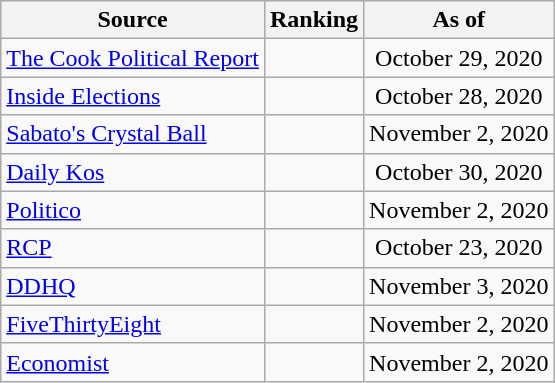<table class="wikitable" style="text-align:center">
<tr>
<th>Source</th>
<th>Ranking</th>
<th>As of</th>
</tr>
<tr>
<td align=left><a href='#'>The Cook Political Report</a></td>
<td></td>
<td>October 29, 2020</td>
</tr>
<tr>
<td align=left><a href='#'>Inside Elections</a></td>
<td></td>
<td>October 28, 2020</td>
</tr>
<tr>
<td align=left><a href='#'>Sabato's Crystal Ball</a></td>
<td></td>
<td>November 2, 2020</td>
</tr>
<tr>
<td align="left"><a href='#'>Daily Kos</a></td>
<td></td>
<td>October 30, 2020</td>
</tr>
<tr>
<td align="left"><a href='#'>Politico</a></td>
<td></td>
<td>November 2, 2020</td>
</tr>
<tr>
<td align="left"><a href='#'>RCP</a></td>
<td></td>
<td>October 23, 2020</td>
</tr>
<tr>
<td align="left"><a href='#'>DDHQ</a></td>
<td></td>
<td>November 3, 2020</td>
</tr>
<tr>
<td align="left"><a href='#'>FiveThirtyEight</a></td>
<td></td>
<td>November 2, 2020</td>
</tr>
<tr>
<td align="left"><a href='#'>Economist</a></td>
<td></td>
<td>November 2, 2020</td>
</tr>
</table>
